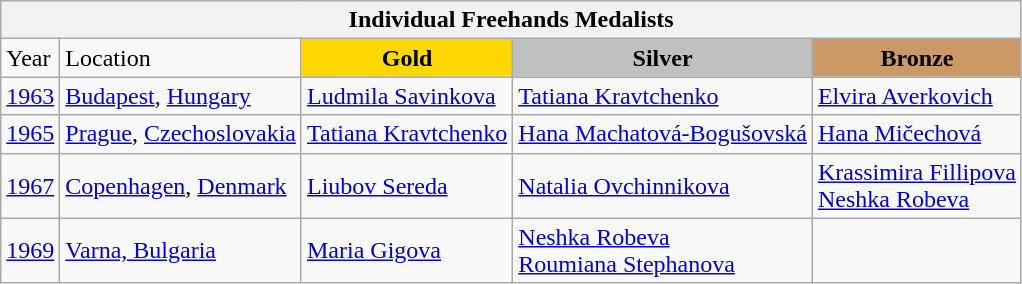<table class="wikitable">
<tr>
<th colspan=5 align="center"><strong>Individual Freehands Medalists</strong></th>
</tr>
<tr>
<td>Year</td>
<td>Location</td>
<td style="text-align:center;background-color:gold;"><strong>Gold</strong></td>
<td style="text-align:center;background-color:silver;"><strong>Silver</strong></td>
<td style="text-align:center;background-color:#CC9966;"><strong>Bronze</strong></td>
</tr>
<tr>
<td><a href='#'>1963</a></td>
<td> <a href='#'>Budapest</a>, <a href='#'>Hungary</a></td>
<td> <a href='#'>Ludmila Savinkova</a></td>
<td> <a href='#'>Tatiana Kravtchenko</a></td>
<td> <a href='#'>Elvira Averkovich</a></td>
</tr>
<tr>
<td><a href='#'>1965</a></td>
<td> <a href='#'>Prague</a>, <a href='#'>Czechoslovakia</a></td>
<td> <a href='#'>Tatiana Kravtchenko</a></td>
<td> <a href='#'>Hana Machatová-Bogušovská</a></td>
<td> <a href='#'>Hana Mičechová</a></td>
</tr>
<tr>
<td><a href='#'>1967</a></td>
<td> <a href='#'>Copenhagen</a>, <a href='#'>Denmark</a></td>
<td> <a href='#'>Liubov Sereda</a></td>
<td> <a href='#'>Natalia Ovchinnikova</a></td>
<td> <a href='#'>Krassimira Fillipova</a><br> <a href='#'>Neshka Robeva</a></td>
</tr>
<tr>
<td><a href='#'>1969</a></td>
<td> <a href='#'>Varna, Bulgaria</a></td>
<td> <a href='#'>Maria Gigova</a></td>
<td> <a href='#'>Neshka Robeva</a><br> <a href='#'>Roumiana Stephanova</a></td>
<td></td>
</tr>
</table>
